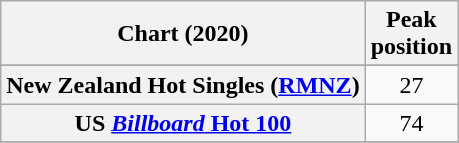<table class="wikitable sortable plainrowheaders" style="text-align:center">
<tr>
<th scope="col">Chart (2020)</th>
<th scope="col">Peak<br>position</th>
</tr>
<tr>
</tr>
<tr>
</tr>
<tr>
<th scope="row">New Zealand Hot Singles (<a href='#'>RMNZ</a>)</th>
<td>27</td>
</tr>
<tr>
<th scope="row">US <a href='#'><em>Billboard</em> Hot 100</a></th>
<td>74</td>
</tr>
<tr>
</tr>
</table>
